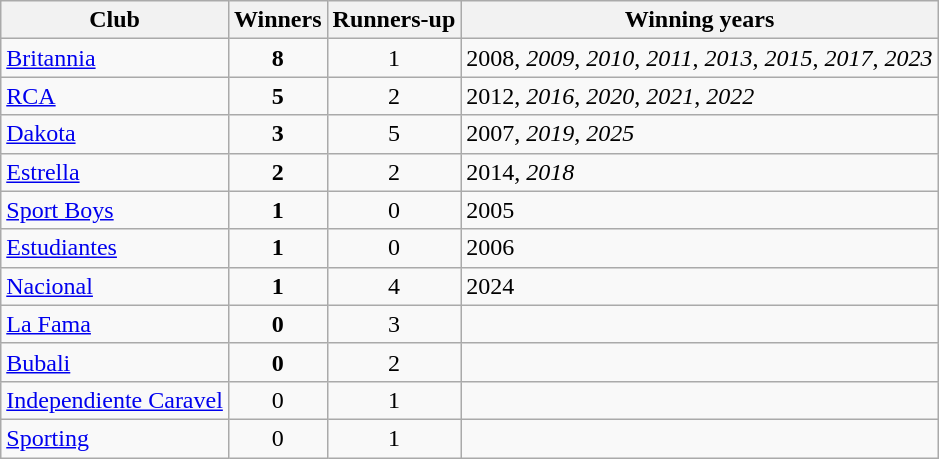<table class="wikitable">
<tr>
<th>Club</th>
<th>Winners</th>
<th>Runners-up</th>
<th>Winning years</th>
</tr>
<tr>
<td><a href='#'>Britannia</a></td>
<td align="center"><strong>8</strong></td>
<td align="center">1</td>
<td>2008, <em>2009</em>, <em>2010</em>, <em>2011</em>, <em>2013</em>, <em>2015</em>, <em>2017</em>, <em>2023 </em></td>
</tr>
<tr>
<td><a href='#'>RCA</a></td>
<td align="center"><strong>5</strong></td>
<td align="center">2</td>
<td>2012, <em>2016</em>, <em>2020</em>, <em>2021</em>, <em>2022</em></td>
</tr>
<tr>
<td><a href='#'>Dakota</a></td>
<td align="center"><strong>3</strong></td>
<td align="center">5</td>
<td>2007, <em>2019</em>, <em>2025</em></td>
</tr>
<tr>
<td><a href='#'>Estrella</a></td>
<td align="center"><strong>2</strong></td>
<td align="center">2</td>
<td>2014, <em>2018</em></td>
</tr>
<tr>
<td><a href='#'>Sport Boys</a></td>
<td align="center"><strong>1</strong></td>
<td align="center">0</td>
<td>2005</td>
</tr>
<tr>
<td><a href='#'>Estudiantes</a></td>
<td align="center"><strong>1</strong></td>
<td align="center">0</td>
<td>2006</td>
</tr>
<tr>
<td><a href='#'>Nacional</a></td>
<td align="center"><strong>1</strong></td>
<td align="center">4</td>
<td>2024</td>
</tr>
<tr>
<td><a href='#'>La Fama</a></td>
<td align="center"><strong>0</strong></td>
<td align="center">3</td>
<td></td>
</tr>
<tr>
<td><a href='#'>Bubali</a></td>
<td align="center"><strong>0</strong></td>
<td align="center">2</td>
<td></td>
</tr>
<tr>
<td><a href='#'> Independiente Caravel</a></td>
<td align="center">0</td>
<td align="center">1</td>
<td></td>
</tr>
<tr>
<td><a href='#'>Sporting</a></td>
<td align="center">0</td>
<td align="center">1</td>
<td></td>
</tr>
</table>
